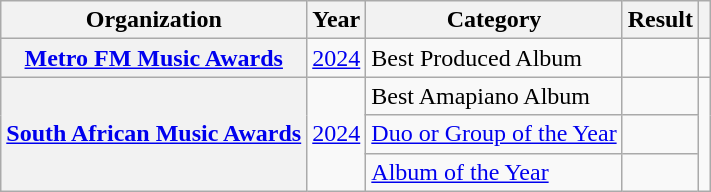<table class="wikitable sortable plainrowheaders" style="border:none; margin:0;">
<tr>
<th scope="col">Organization</th>
<th scope="col">Year</th>
<th scope="col">Category</th>
<th scope="col">Result</th>
<th scope="col" class="unsortable"></th>
</tr>
<tr>
<th scope="row"><a href='#'>Metro FM Music Awards</a></th>
<td><a href='#'>2024</a></td>
<td>Best Produced Album</td>
<td></td>
<td align="center"></td>
</tr>
<tr>
<th scope="row" rowspan="3"><a href='#'>South African Music Awards</a></th>
<td rowspan="3"><a href='#'>2024</a></td>
<td>Best Amapiano Album</td>
<td></td>
<td align="center" rowspan="3"></td>
</tr>
<tr>
<td><a href='#'>Duo or Group of the Year</a></td>
<td></td>
</tr>
<tr>
<td><a href='#'>Album of the Year</a></td>
<td></td>
</tr>
</table>
